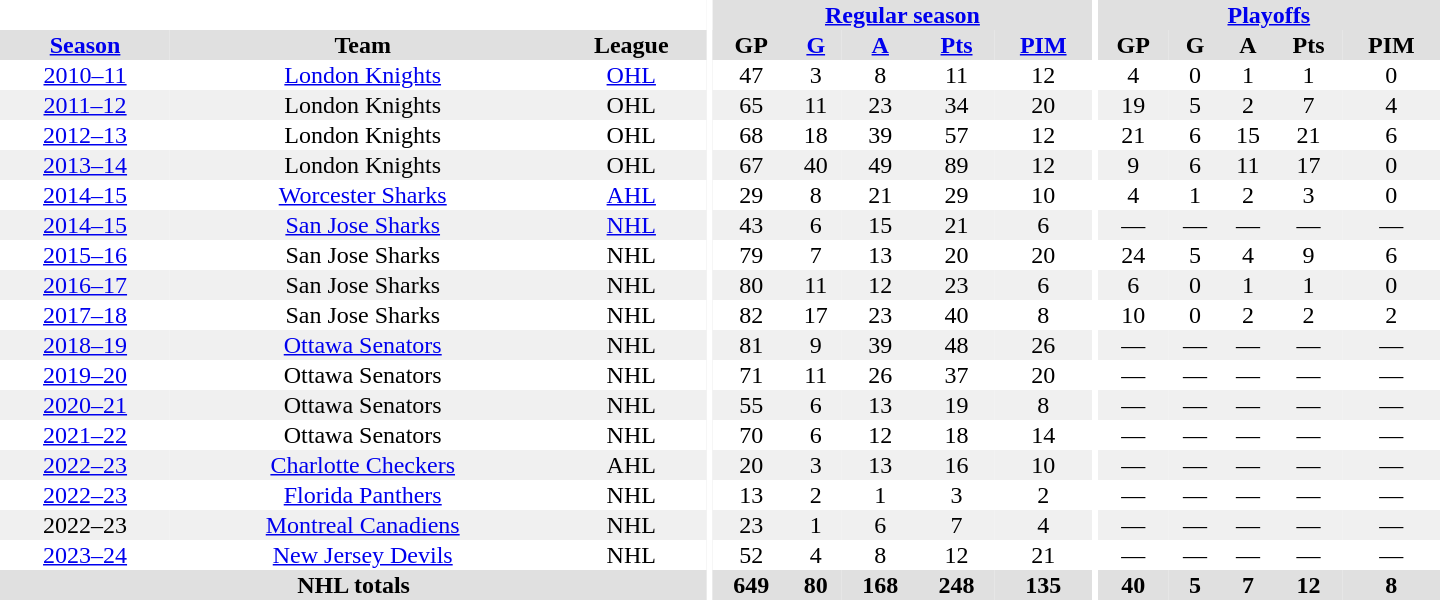<table border="0" cellpadding="1" cellspacing="0" style="text-align:center; width:60em">
<tr bgcolor="#e0e0e0">
<th colspan="3" bgcolor="#ffffff"></th>
<th rowspan="99" bgcolor="#ffffff"></th>
<th colspan="5"><a href='#'>Regular season</a></th>
<th rowspan="99" bgcolor="#ffffff"></th>
<th colspan="5"><a href='#'>Playoffs</a></th>
</tr>
<tr bgcolor="#e0e0e0">
<th><a href='#'>Season</a></th>
<th>Team</th>
<th>League</th>
<th>GP</th>
<th><a href='#'>G</a></th>
<th><a href='#'>A</a></th>
<th><a href='#'>Pts</a></th>
<th><a href='#'>PIM</a></th>
<th>GP</th>
<th>G</th>
<th>A</th>
<th>Pts</th>
<th>PIM</th>
</tr>
<tr>
<td><a href='#'>2010–11</a></td>
<td><a href='#'>London Knights</a></td>
<td><a href='#'>OHL</a></td>
<td>47</td>
<td>3</td>
<td>8</td>
<td>11</td>
<td>12</td>
<td>4</td>
<td>0</td>
<td>1</td>
<td>1</td>
<td>0</td>
</tr>
<tr bgcolor="#f0f0f0">
<td><a href='#'>2011–12</a></td>
<td>London Knights</td>
<td>OHL</td>
<td>65</td>
<td>11</td>
<td>23</td>
<td>34</td>
<td>20</td>
<td>19</td>
<td>5</td>
<td>2</td>
<td>7</td>
<td>4</td>
</tr>
<tr>
<td><a href='#'>2012–13</a></td>
<td>London Knights</td>
<td>OHL</td>
<td>68</td>
<td>18</td>
<td>39</td>
<td>57</td>
<td>12</td>
<td>21</td>
<td>6</td>
<td>15</td>
<td>21</td>
<td>6</td>
</tr>
<tr bgcolor="#f0f0f0">
<td><a href='#'>2013–14</a></td>
<td>London Knights</td>
<td>OHL</td>
<td>67</td>
<td>40</td>
<td>49</td>
<td>89</td>
<td>12</td>
<td>9</td>
<td>6</td>
<td>11</td>
<td>17</td>
<td>0</td>
</tr>
<tr>
<td><a href='#'>2014–15</a></td>
<td><a href='#'>Worcester Sharks</a></td>
<td><a href='#'>AHL</a></td>
<td>29</td>
<td>8</td>
<td>21</td>
<td>29</td>
<td>10</td>
<td>4</td>
<td>1</td>
<td>2</td>
<td>3</td>
<td>0</td>
</tr>
<tr bgcolor="#f0f0f0">
<td><a href='#'>2014–15</a></td>
<td><a href='#'>San Jose Sharks</a></td>
<td><a href='#'>NHL</a></td>
<td>43</td>
<td>6</td>
<td>15</td>
<td>21</td>
<td>6</td>
<td>—</td>
<td>—</td>
<td>—</td>
<td>—</td>
<td>—</td>
</tr>
<tr>
<td><a href='#'>2015–16</a></td>
<td>San Jose Sharks</td>
<td>NHL</td>
<td>79</td>
<td>7</td>
<td>13</td>
<td>20</td>
<td>20</td>
<td>24</td>
<td>5</td>
<td>4</td>
<td>9</td>
<td>6</td>
</tr>
<tr bgcolor="#f0f0f0">
<td><a href='#'>2016–17</a></td>
<td>San Jose Sharks</td>
<td>NHL</td>
<td>80</td>
<td>11</td>
<td>12</td>
<td>23</td>
<td>6</td>
<td>6</td>
<td>0</td>
<td>1</td>
<td>1</td>
<td>0</td>
</tr>
<tr>
<td><a href='#'>2017–18</a></td>
<td>San Jose Sharks</td>
<td>NHL</td>
<td>82</td>
<td>17</td>
<td>23</td>
<td>40</td>
<td>8</td>
<td>10</td>
<td>0</td>
<td>2</td>
<td>2</td>
<td>2</td>
</tr>
<tr bgcolor="#f0f0f0">
<td><a href='#'>2018–19</a></td>
<td><a href='#'>Ottawa Senators</a></td>
<td>NHL</td>
<td>81</td>
<td>9</td>
<td>39</td>
<td>48</td>
<td>26</td>
<td>—</td>
<td>—</td>
<td>—</td>
<td>—</td>
<td>—</td>
</tr>
<tr>
<td><a href='#'>2019–20</a></td>
<td>Ottawa Senators</td>
<td>NHL</td>
<td>71</td>
<td>11</td>
<td>26</td>
<td>37</td>
<td>20</td>
<td>—</td>
<td>—</td>
<td>—</td>
<td>—</td>
<td>—</td>
</tr>
<tr bgcolor="#f0f0f0">
<td><a href='#'>2020–21</a></td>
<td>Ottawa Senators</td>
<td>NHL</td>
<td>55</td>
<td>6</td>
<td>13</td>
<td>19</td>
<td>8</td>
<td>—</td>
<td>—</td>
<td>—</td>
<td>—</td>
<td>—</td>
</tr>
<tr>
<td><a href='#'>2021–22</a></td>
<td>Ottawa Senators</td>
<td>NHL</td>
<td>70</td>
<td>6</td>
<td>12</td>
<td>18</td>
<td>14</td>
<td>—</td>
<td>—</td>
<td>—</td>
<td>—</td>
<td>—</td>
</tr>
<tr bgcolor="#f0f0f0">
<td><a href='#'>2022–23</a></td>
<td><a href='#'>Charlotte Checkers</a></td>
<td>AHL</td>
<td>20</td>
<td>3</td>
<td>13</td>
<td>16</td>
<td>10</td>
<td>—</td>
<td>—</td>
<td>—</td>
<td>—</td>
<td>—</td>
</tr>
<tr>
<td><a href='#'>2022–23</a></td>
<td><a href='#'>Florida Panthers</a></td>
<td>NHL</td>
<td>13</td>
<td>2</td>
<td>1</td>
<td>3</td>
<td>2</td>
<td>—</td>
<td>—</td>
<td>—</td>
<td>—</td>
<td>—</td>
</tr>
<tr bgcolor="#f0f0f0">
<td>2022–23</td>
<td><a href='#'>Montreal Canadiens</a></td>
<td>NHL</td>
<td>23</td>
<td>1</td>
<td>6</td>
<td>7</td>
<td>4</td>
<td>—</td>
<td>—</td>
<td>—</td>
<td>—</td>
<td>—</td>
</tr>
<tr>
<td><a href='#'>2023–24</a></td>
<td><a href='#'>New Jersey Devils</a></td>
<td>NHL</td>
<td>52</td>
<td>4</td>
<td>8</td>
<td>12</td>
<td>21</td>
<td>—</td>
<td>—</td>
<td>—</td>
<td>—</td>
<td>—</td>
</tr>
<tr ALIGN="center" bgcolor="#e0e0e0">
<th colspan="3">NHL totals</th>
<th>649</th>
<th>80</th>
<th>168</th>
<th>248</th>
<th>135</th>
<th>40</th>
<th>5</th>
<th>7</th>
<th>12</th>
<th>8</th>
</tr>
</table>
